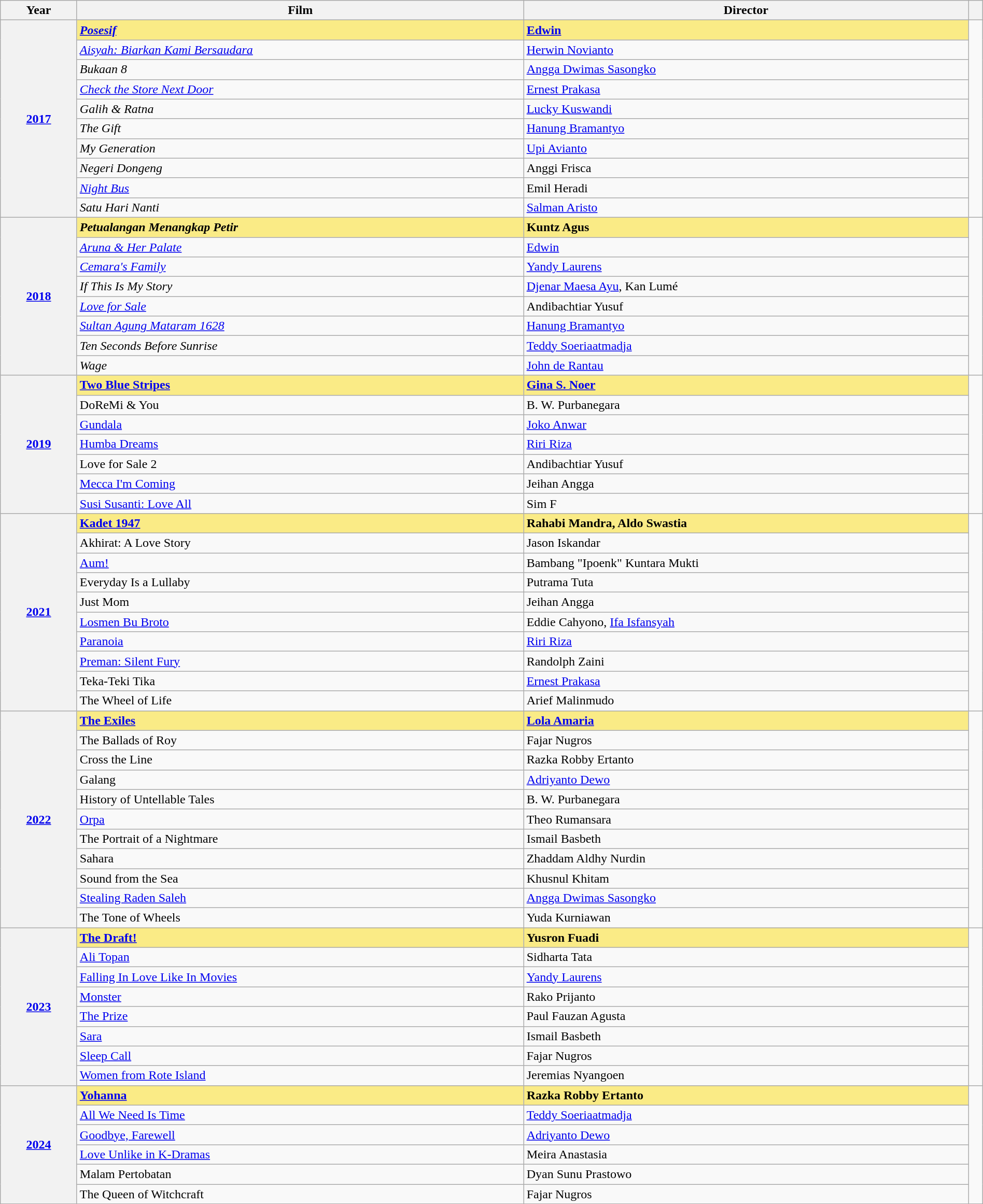<table class="wikitable" width=100%>
<tr>
<th>Year</th>
<th>Film</th>
<th>Director</th>
<th></th>
</tr>
<tr>
<th rowspan="10"><a href='#'>2017</a></th>
<td style="background:#FAEB86; font-weight:bold;"><em><a href='#'>Posesif</a></em></td>
<td style="background:#FAEB86; font-weight:bold;"><a href='#'>Edwin</a></td>
<td align="center" rowspan="10"></td>
</tr>
<tr>
<td><em><a href='#'>Aisyah: Biarkan Kami Bersaudara</a></em></td>
<td><a href='#'>Herwin Novianto</a></td>
</tr>
<tr>
<td><em>Bukaan 8</em></td>
<td><a href='#'>Angga Dwimas Sasongko</a></td>
</tr>
<tr>
<td><em><a href='#'>Check the Store Next Door</a></em></td>
<td><a href='#'>Ernest Prakasa</a></td>
</tr>
<tr>
<td><em>Galih & Ratna</em></td>
<td><a href='#'>Lucky Kuswandi</a></td>
</tr>
<tr>
<td><em>The Gift</em></td>
<td><a href='#'>Hanung Bramantyo</a></td>
</tr>
<tr>
<td><em>My Generation</em></td>
<td><a href='#'>Upi Avianto</a></td>
</tr>
<tr>
<td><em>Negeri Dongeng</em></td>
<td>Anggi Frisca</td>
</tr>
<tr>
<td><em><a href='#'>Night Bus</a></em></td>
<td>Emil Heradi</td>
</tr>
<tr>
<td><em>Satu Hari Nanti</em></td>
<td><a href='#'>Salman Aristo</a></td>
</tr>
<tr>
<th rowspan="8"><a href='#'>2018</a></th>
<td style="background:#FAEB86; font-weight:bold;"><em>Petualangan Menangkap Petir</em></td>
<td style="background:#FAEB86; font-weight:bold;">Kuntz Agus</td>
<td align="center" rowspan="8"></td>
</tr>
<tr>
<td><em><a href='#'>Aruna & Her Palate</a></em></td>
<td><a href='#'>Edwin</a></td>
</tr>
<tr>
<td><em><a href='#'>Cemara's Family</a></em></td>
<td><a href='#'>Yandy Laurens</a></td>
</tr>
<tr>
<td><em>If This Is My Story</em></td>
<td><a href='#'>Djenar Maesa Ayu</a>, Kan Lumé</td>
</tr>
<tr>
<td><em><a href='#'>Love for Sale</a></em></td>
<td>Andibachtiar Yusuf</td>
</tr>
<tr>
<td><em><a href='#'>Sultan Agung Mataram 1628</a></em></td>
<td><a href='#'>Hanung Bramantyo</a></td>
</tr>
<tr>
<td><em>Ten Seconds Before Sunrise</em></td>
<td><a href='#'>Teddy Soeriaatmadja</a></td>
</tr>
<tr>
<td><em>Wage</em></td>
<td><a href='#'>John de Rantau</a><em></td>
</tr>
<tr>
<th rowspan="7"><a href='#'>2019</a></th>
<td style="background:#FAEB86; font-weight:bold;"></em><a href='#'>Two Blue Stripes</a><em></td>
<td style="background:#FAEB86; font-weight:bold;"><a href='#'>Gina S. Noer</a></td>
<td align="center" rowspan="7"></td>
</tr>
<tr>
<td></em>DoReMi & You<em></td>
<td>B. W. Purbanegara</td>
</tr>
<tr>
<td></em><a href='#'>Gundala</a><em></td>
<td><a href='#'>Joko Anwar</a></td>
</tr>
<tr>
<td></em><a href='#'>Humba Dreams</a><em></td>
<td><a href='#'>Riri Riza</a></td>
</tr>
<tr>
<td></em>Love for Sale 2<em></td>
<td>Andibachtiar Yusuf</td>
</tr>
<tr>
<td></em><a href='#'>Mecca I'm Coming</a><em></td>
<td>Jeihan Angga</td>
</tr>
<tr>
<td></em><a href='#'>Susi Susanti: Love All</a><em></td>
<td>Sim F</td>
</tr>
<tr>
<th rowspan="10"><a href='#'>2021</a></th>
<td style="background:#FAEB86; font-weight:bold;"></em><a href='#'>Kadet 1947</a><em></td>
<td style="background:#FAEB86; font-weight:bold;">Rahabi Mandra, Aldo Swastia</td>
<td align="center" rowspan="10"></td>
</tr>
<tr>
<td></em>Akhirat: A Love Story<em></td>
<td>Jason Iskandar</td>
</tr>
<tr>
<td></em><a href='#'>Aum!</a><em></td>
<td>Bambang "Ipoenk" Kuntara Mukti</td>
</tr>
<tr>
<td></em>Everyday Is a Lullaby<em></td>
<td>Putrama Tuta</td>
</tr>
<tr>
<td></em>Just Mom<em></td>
<td>Jeihan Angga</td>
</tr>
<tr>
<td></em><a href='#'>Losmen Bu Broto</a><em></td>
<td>Eddie Cahyono, <a href='#'>Ifa Isfansyah</a></td>
</tr>
<tr>
<td></em><a href='#'>Paranoia</a><em></td>
<td><a href='#'>Riri Riza</a></td>
</tr>
<tr>
<td></em><a href='#'>Preman: Silent Fury</a><em></td>
<td>Randolph Zaini</td>
</tr>
<tr>
<td></em>Teka-Teki Tika<em></td>
<td><a href='#'>Ernest Prakasa</a></td>
</tr>
<tr>
<td></em>The Wheel of Life<em></td>
<td>Arief Malinmudo</td>
</tr>
<tr>
<th rowspan="11"><a href='#'>2022</a></th>
<td style="background:#FAEB86; font-weight:bold;"></em><a href='#'>The Exiles</a><em></td>
<td style="background:#FAEB86; font-weight:bold;"><a href='#'>Lola Amaria</a></td>
<td rowspan="11" align="center"></td>
</tr>
<tr>
<td></em>The Ballads of Roy<em></td>
<td>Fajar Nugros</td>
</tr>
<tr>
<td></em>Cross the Line<em></td>
<td>Razka Robby Ertanto</td>
</tr>
<tr>
<td></em>Galang<em></td>
<td><a href='#'>Adriyanto Dewo</a></td>
</tr>
<tr>
<td></em>History of Untellable Tales<em></td>
<td>B. W. Purbanegara</td>
</tr>
<tr>
<td></em><a href='#'>Orpa</a><em></td>
<td>Theo Rumansara</td>
</tr>
<tr>
<td></em>The Portrait of a Nightmare<em></td>
<td>Ismail Basbeth</td>
</tr>
<tr>
<td></em>Sahara<em></td>
<td>Zhaddam Aldhy Nurdin</td>
</tr>
<tr>
<td></em>Sound from the Sea<em></td>
<td>Khusnul Khitam</td>
</tr>
<tr>
<td></em><a href='#'>Stealing Raden Saleh</a><em></td>
<td><a href='#'>Angga Dwimas Sasongko</a></td>
</tr>
<tr>
<td></em>The Tone of Wheels<em></td>
<td>Yuda Kurniawan</td>
</tr>
<tr>
<th rowspan="8"><a href='#'>2023</a></th>
<td style="background:#FAEB86; font-weight:bold;"></em><a href='#'>The Draft!</a><em></td>
<td style="background:#FAEB86; font-weight:bold;">Yusron Fuadi</td>
<td rowspan="8" align="center"></td>
</tr>
<tr>
<td></em><a href='#'>Ali Topan</a><em></td>
<td>Sidharta Tata</td>
</tr>
<tr>
<td></em><a href='#'>Falling In Love Like In Movies</a><em></td>
<td><a href='#'>Yandy Laurens</a></td>
</tr>
<tr>
<td></em><a href='#'>Monster</a><em></td>
<td>Rako Prijanto</td>
</tr>
<tr>
<td></em><a href='#'>The Prize</a><em></td>
<td>Paul Fauzan Agusta</td>
</tr>
<tr>
<td></em><a href='#'>Sara</a><em></td>
<td>Ismail Basbeth</td>
</tr>
<tr>
<td></em><a href='#'>Sleep Call</a><em></td>
<td>Fajar Nugros</td>
</tr>
<tr>
<td></em><a href='#'>Women from Rote Island</a><em></td>
<td>Jeremias Nyangoen</td>
</tr>
<tr>
<th rowspan="6"><a href='#'>2024</a></th>
<td style="background:#FAEB86; font-weight:bold;"></em><a href='#'>Yohanna</a><em></td>
<td style="background:#FAEB86; font-weight:bold;">Razka Robby Ertanto</td>
<td rowspan="6" align="center"></td>
</tr>
<tr>
<td></em><a href='#'>All We Need Is Time</a><em></td>
<td><a href='#'>Teddy Soeriaatmadja</a></td>
</tr>
<tr>
<td></em><a href='#'>Goodbye, Farewell</a><em></td>
<td><a href='#'>Adriyanto Dewo</a></td>
</tr>
<tr>
<td></em><a href='#'>Love Unlike in K-Dramas</a><em></td>
<td>Meira Anastasia</td>
</tr>
<tr>
<td></em>Malam Pertobatan<em></td>
<td>Dyan Sunu Prastowo</td>
</tr>
<tr>
<td></em>The Queen of Witchcraft<em></td>
<td>Fajar Nugros</td>
</tr>
</table>
